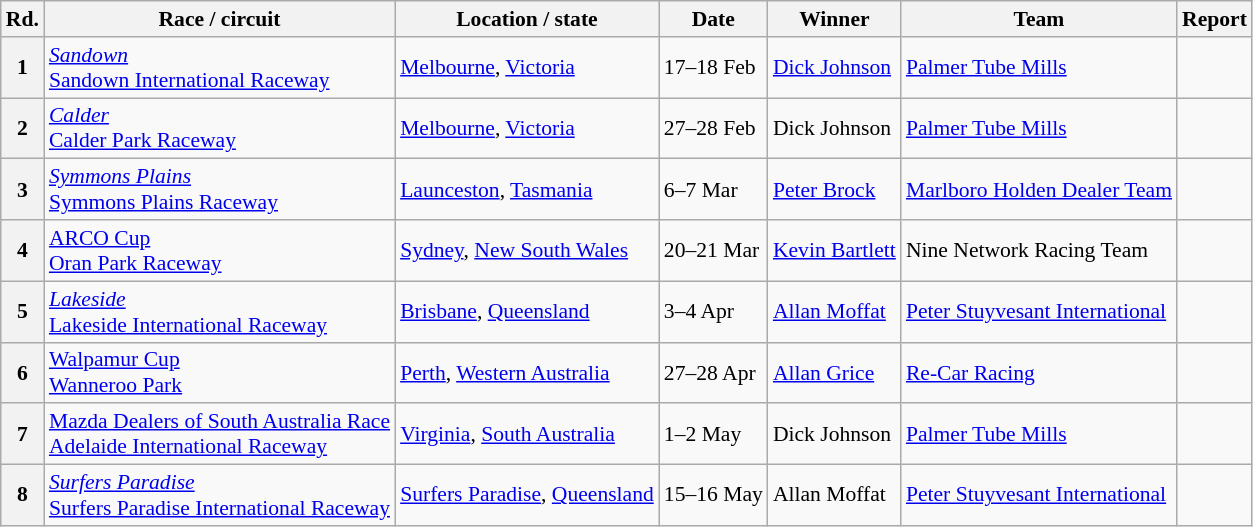<table class="wikitable" style="font-size: 90%">
<tr>
<th>Rd.</th>
<th>Race / circuit</th>
<th>Location / state</th>
<th>Date</th>
<th>Winner</th>
<th>Team</th>
<th>Report</th>
</tr>
<tr>
<th>1</th>
<td><em><a href='#'>Sandown</a></em><br> <a href='#'>Sandown International Raceway</a></td>
<td><a href='#'>Melbourne</a>, <a href='#'>Victoria</a></td>
<td>17–18 Feb</td>
<td><a href='#'>Dick Johnson</a></td>
<td><a href='#'>Palmer Tube Mills</a></td>
<td></td>
</tr>
<tr>
<th>2</th>
<td><em><a href='#'>Calder</a></em><br> <a href='#'>Calder Park Raceway</a></td>
<td><a href='#'>Melbourne</a>, <a href='#'>Victoria</a></td>
<td>27–28 Feb</td>
<td>Dick Johnson</td>
<td><a href='#'>Palmer Tube Mills</a></td>
<td></td>
</tr>
<tr>
<th>3</th>
<td><em><a href='#'>Symmons Plains</a></em><br> <a href='#'>Symmons Plains Raceway</a></td>
<td><a href='#'>Launceston</a>, <a href='#'>Tasmania</a></td>
<td>6–7 Mar</td>
<td><a href='#'>Peter Brock</a></td>
<td><a href='#'>Marlboro Holden Dealer Team</a></td>
<td></td>
</tr>
<tr>
<th>4</th>
<td><a href='#'>ARCO Cup</a><br><a href='#'>Oran Park Raceway</a></td>
<td><a href='#'>Sydney</a>, <a href='#'>New South Wales</a></td>
<td>20–21 Mar</td>
<td><a href='#'>Kevin Bartlett</a></td>
<td>Nine Network Racing Team</td>
<td></td>
</tr>
<tr>
<th>5</th>
<td><em><a href='#'>Lakeside</a></em><br> <a href='#'>Lakeside International Raceway</a></td>
<td><a href='#'>Brisbane</a>, <a href='#'>Queensland</a></td>
<td>3–4 Apr</td>
<td><a href='#'>Allan Moffat</a></td>
<td><a href='#'>Peter Stuyvesant International</a></td>
<td></td>
</tr>
<tr>
<th>6</th>
<td><a href='#'>Walpamur Cup</a><br> <a href='#'>Wanneroo Park</a></td>
<td><a href='#'>Perth</a>, <a href='#'>Western Australia</a></td>
<td>27–28 Apr</td>
<td><a href='#'>Allan Grice</a></td>
<td><a href='#'>Re-Car Racing</a></td>
<td></td>
</tr>
<tr>
<th>7</th>
<td><a href='#'>Mazda Dealers of South Australia Race</a><br> <a href='#'>Adelaide International Raceway</a></td>
<td><a href='#'>Virginia</a>, <a href='#'>South Australia</a></td>
<td>1–2 May</td>
<td>Dick Johnson</td>
<td><a href='#'>Palmer Tube Mills</a></td>
<td></td>
</tr>
<tr>
<th>8</th>
<td><em><a href='#'>Surfers Paradise</a></em><br> <a href='#'>Surfers Paradise International Raceway</a></td>
<td><a href='#'>Surfers Paradise</a>, <a href='#'>Queensland</a></td>
<td>15–16 May</td>
<td>Allan Moffat</td>
<td><a href='#'>Peter Stuyvesant International</a></td>
<td></td>
</tr>
</table>
